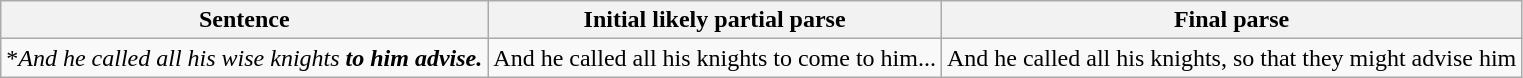<table class="wikitable" bgcolor="white">
<tr>
<th>Sentence</th>
<th>Initial likely partial parse</th>
<th>Final parse</th>
</tr>
<tr>
<td>*<em>And he called all his wise knights <strong>to him advise<strong><em>.</td>
<td>And he called all his knights to come to him...</td>
<td>And he called all his knights, so that they might advise him</td>
</tr>
</table>
